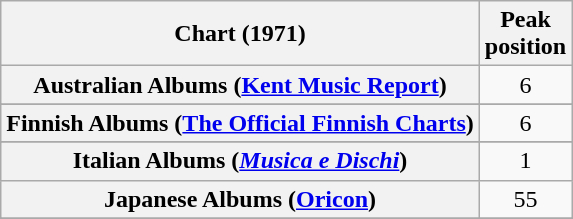<table class="wikitable plainrowheaders sortable" style="text-align:center;">
<tr>
<th>Chart (1971)</th>
<th>Peak<br>position</th>
</tr>
<tr>
<th scope="row">Australian Albums (<a href='#'>Kent Music Report</a>)</th>
<td align="center">6</td>
</tr>
<tr>
</tr>
<tr>
</tr>
<tr>
<th scope="row">Finnish Albums (<a href='#'>The Official Finnish Charts</a>)</th>
<td align="center">6</td>
</tr>
<tr>
</tr>
<tr>
<th scope="row">Italian Albums (<em><a href='#'>Musica e Dischi</a></em>)</th>
<td align="center">1</td>
</tr>
<tr>
<th scope="row">Japanese Albums (<a href='#'>Oricon</a>)</th>
<td align="center">55</td>
</tr>
<tr>
</tr>
<tr>
</tr>
<tr>
</tr>
</table>
